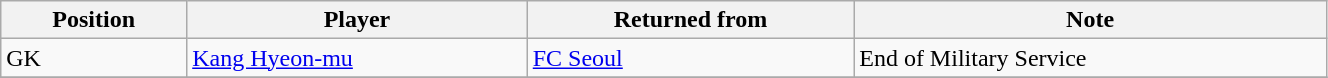<table class="wikitable sortable" style="width:70%; text-align:center; font-size:100%; text-align:left;">
<tr>
<th>Position</th>
<th>Player</th>
<th>Returned from</th>
<th>Note</th>
</tr>
<tr>
<td>GK</td>
<td> <a href='#'>Kang Hyeon-mu</a></td>
<td> <a href='#'>FC Seoul</a></td>
<td>End of Military Service</td>
</tr>
<tr>
</tr>
</table>
